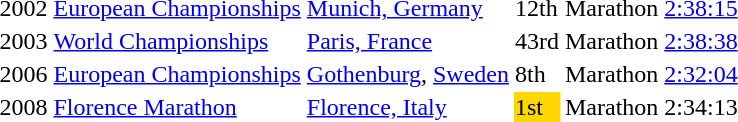<table>
<tr>
<td>2002</td>
<td><a href='#'>European Championships</a></td>
<td><a href='#'>Munich, Germany</a></td>
<td>12th</td>
<td>Marathon</td>
<td><a href='#'>2:38:15</a></td>
</tr>
<tr>
<td>2003</td>
<td><a href='#'>World Championships</a></td>
<td><a href='#'>Paris, France</a></td>
<td>43rd</td>
<td>Marathon</td>
<td><a href='#'>2:38:38</a></td>
</tr>
<tr>
<td>2006</td>
<td><a href='#'>European Championships</a></td>
<td><a href='#'>Gothenburg</a>, <a href='#'>Sweden</a></td>
<td>8th</td>
<td>Marathon</td>
<td><a href='#'>2:32:04</a></td>
</tr>
<tr>
<td>2008</td>
<td><a href='#'>Florence Marathon</a></td>
<td><a href='#'>Florence, Italy</a></td>
<td bgcolor="gold">1st</td>
<td>Marathon</td>
<td>2:34:13</td>
</tr>
</table>
